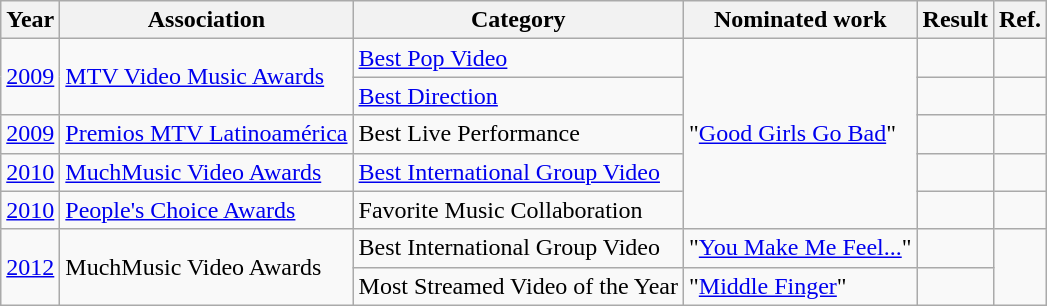<table class="wikitable sortable">
<tr>
<th>Year</th>
<th>Association</th>
<th>Category</th>
<th>Nominated work</th>
<th>Result</th>
<th>Ref.</th>
</tr>
<tr>
<td rowspan="2"><a href='#'>2009</a></td>
<td rowspan="2"><a href='#'>MTV Video Music Awards</a></td>
<td><a href='#'>Best Pop Video</a></td>
<td rowspan="5">"<a href='#'>Good Girls Go Bad</a>"</td>
<td></td>
<td style="text-align:center;"></td>
</tr>
<tr>
<td><a href='#'>Best Direction</a></td>
<td></td>
<td style="text-align:center;"></td>
</tr>
<tr>
<td><a href='#'>2009</a></td>
<td><a href='#'>Premios MTV Latinoamérica</a></td>
<td>Best Live Performance</td>
<td></td>
<td style="text-align:center;"></td>
</tr>
<tr>
<td><a href='#'>2010</a></td>
<td><a href='#'>MuchMusic Video Awards</a></td>
<td><a href='#'>Best International Group Video</a></td>
<td></td>
<td style="text-align:center;"></td>
</tr>
<tr>
<td><a href='#'>2010</a></td>
<td><a href='#'>People's Choice Awards</a></td>
<td>Favorite Music Collaboration</td>
<td></td>
<td style="text-align:center;"></td>
</tr>
<tr>
<td rowspan="2"><a href='#'>2012</a></td>
<td rowspan="2">MuchMusic Video Awards</td>
<td>Best International Group Video</td>
<td>"<a href='#'>You Make Me Feel...</a>"</td>
<td></td>
<td style="text-align:center;" rowspan="2"></td>
</tr>
<tr>
<td>Most Streamed Video of the Year</td>
<td>"<a href='#'>Middle Finger</a>"</td>
<td></td>
</tr>
</table>
